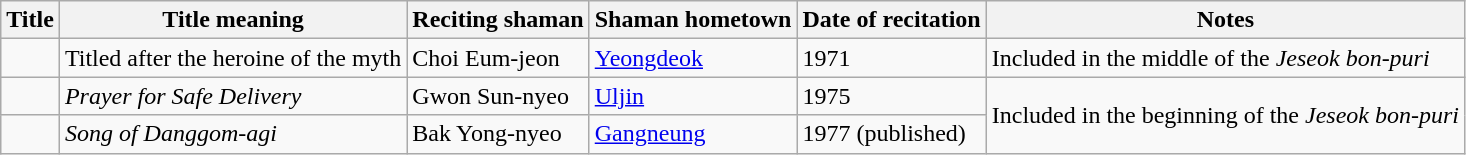<table class="wikitable">
<tr>
<th>Title</th>
<th>Title meaning</th>
<th>Reciting shaman</th>
<th>Shaman hometown</th>
<th>Date of recitation</th>
<th>Notes</th>
</tr>
<tr>
<td> </td>
<td>Titled after the heroine of the myth</td>
<td>Choi Eum-jeon</td>
<td><a href='#'>Yeongdeok</a></td>
<td>1971</td>
<td>Included in the middle of the <em>Jeseok bon-puri</em></td>
</tr>
<tr>
<td> </td>
<td><em>Prayer for Safe Delivery</em></td>
<td>Gwon Sun-nyeo</td>
<td><a href='#'>Uljin</a></td>
<td>1975</td>
<td rowspan="2">Included in the beginning of the <em>Jeseok bon-puri</em></td>
</tr>
<tr>
<td> </td>
<td><em>Song of Danggom-agi</em></td>
<td>Bak Yong-nyeo</td>
<td><a href='#'>Gangneung</a></td>
<td>1977 (published)</td>
</tr>
</table>
